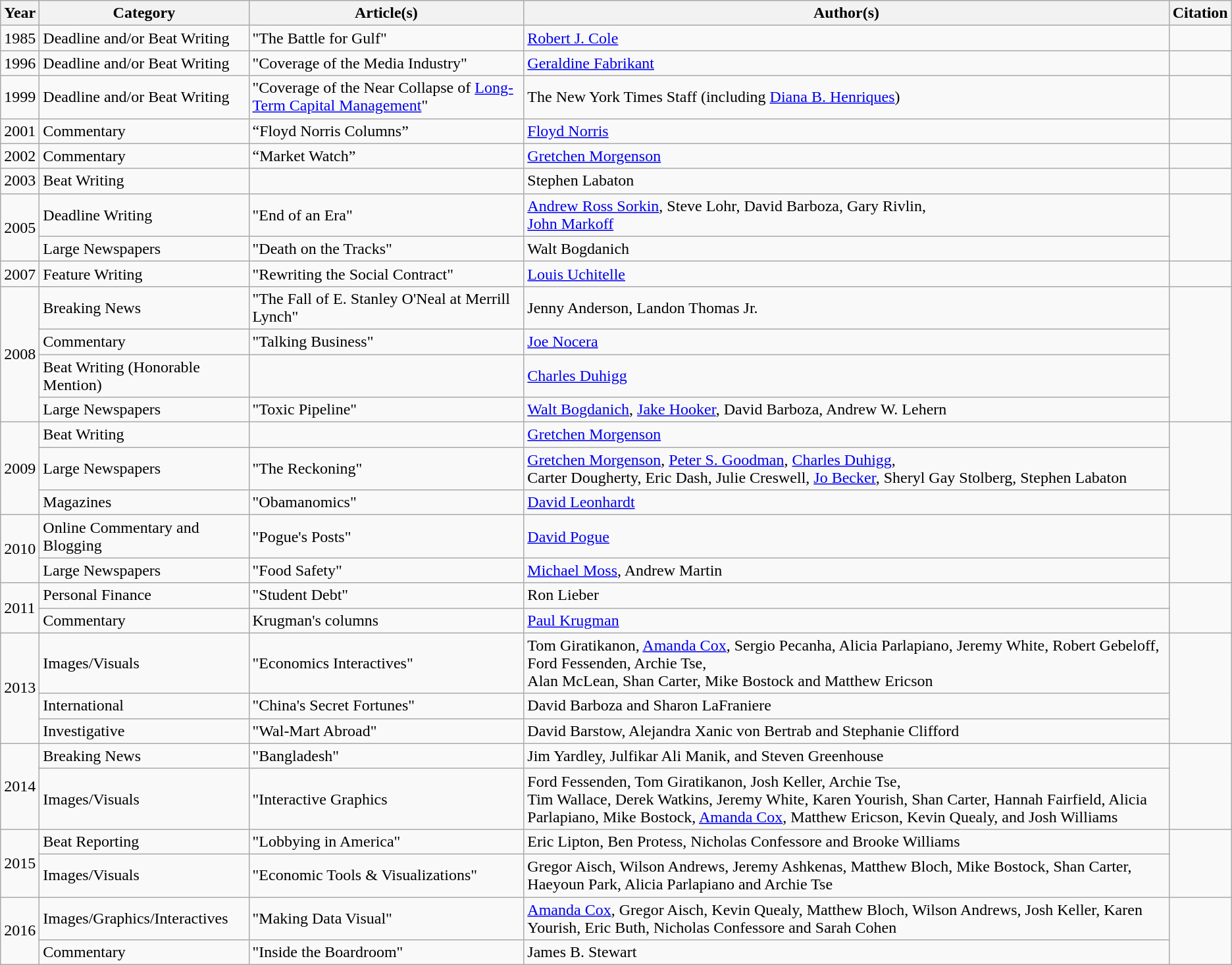<table class="wikitable">
<tr>
<th>Year</th>
<th>Category</th>
<th>Article(s)</th>
<th>Author(s)</th>
<th>Citation</th>
</tr>
<tr>
<td>1985</td>
<td>Deadline and/or Beat Writing</td>
<td>"The Battle for Gulf"</td>
<td><a href='#'>Robert J. Cole</a></td>
<td></td>
</tr>
<tr>
<td>1996</td>
<td>Deadline and/or Beat Writing</td>
<td>"Coverage of the Media Industry"</td>
<td><a href='#'>Geraldine Fabrikant</a></td>
<td></td>
</tr>
<tr>
<td>1999</td>
<td>Deadline and/or Beat Writing</td>
<td>"Coverage of the Near Collapse of <a href='#'>Long-Term Capital Management</a>"</td>
<td>The New York Times Staff (including <a href='#'>Diana B. Henriques</a>)</td>
<td></td>
</tr>
<tr>
<td>2001</td>
<td>Commentary</td>
<td>“Floyd Norris Columns”</td>
<td><a href='#'>Floyd Norris</a></td>
<td></td>
</tr>
<tr>
<td>2002</td>
<td>Commentary</td>
<td>“Market Watch”</td>
<td><a href='#'>Gretchen Morgenson</a></td>
<td></td>
</tr>
<tr>
<td>2003</td>
<td>Beat Writing</td>
<td></td>
<td>Stephen Labaton</td>
<td></td>
</tr>
<tr>
<td rowspan="2">2005</td>
<td>Deadline Writing</td>
<td>"End of an Era"</td>
<td><a href='#'>Andrew Ross Sorkin</a>, Steve Lohr, David Barboza, Gary Rivlin,<br><a href='#'>John Markoff</a></td>
<td rowspan="2"></td>
</tr>
<tr>
<td>Large Newspapers</td>
<td>"Death on the Tracks"</td>
<td>Walt Bogdanich</td>
</tr>
<tr>
<td>2007</td>
<td>Feature Writing</td>
<td>"Rewriting the Social Contract"</td>
<td><a href='#'>Louis Uchitelle</a></td>
<td></td>
</tr>
<tr>
<td rowspan="4">2008</td>
<td>Breaking News</td>
<td>"The Fall of E. Stanley O'Neal at Merrill Lynch"</td>
<td>Jenny Anderson, Landon Thomas Jr.</td>
<td rowspan="4"></td>
</tr>
<tr>
<td>Commentary</td>
<td>"Talking Business"</td>
<td><a href='#'>Joe Nocera</a></td>
</tr>
<tr>
<td>Beat Writing (Honorable Mention)</td>
<td></td>
<td><a href='#'>Charles Duhigg</a></td>
</tr>
<tr>
<td>Large Newspapers</td>
<td>"Toxic Pipeline"</td>
<td><a href='#'>Walt Bogdanich</a>, <a href='#'>Jake Hooker</a>, David Barboza, Andrew W. Lehern</td>
</tr>
<tr>
<td rowspan="3">2009</td>
<td>Beat Writing</td>
<td></td>
<td><a href='#'>Gretchen Morgenson</a></td>
<td rowspan="3"></td>
</tr>
<tr>
<td>Large Newspapers</td>
<td>"The Reckoning"</td>
<td><a href='#'>Gretchen Morgenson</a>, <a href='#'>Peter S. Goodman</a>, <a href='#'>Charles Duhigg</a>,<br>Carter Dougherty, Eric Dash, Julie Creswell, <a href='#'>Jo Becker</a>,
Sheryl Gay Stolberg, Stephen Labaton</td>
</tr>
<tr>
<td>Magazines</td>
<td>"Obamanomics"</td>
<td><a href='#'>David Leonhardt</a></td>
</tr>
<tr>
<td rowspan="2">2010</td>
<td>Online Commentary and Blogging</td>
<td>"Pogue's Posts"</td>
<td><a href='#'>David Pogue</a></td>
<td rowspan="2"></td>
</tr>
<tr>
<td>Large Newspapers</td>
<td>"Food Safety"</td>
<td><a href='#'>Michael Moss</a>, Andrew Martin</td>
</tr>
<tr>
<td rowspan="2">2011</td>
<td>Personal Finance</td>
<td>"Student Debt"</td>
<td>Ron Lieber</td>
<td rowspan="2"></td>
</tr>
<tr>
<td>Commentary</td>
<td>Krugman's columns</td>
<td><a href='#'>Paul Krugman</a></td>
</tr>
<tr>
<td rowspan="3">2013</td>
<td>Images/Visuals</td>
<td>"Economics Interactives"</td>
<td>Tom Giratikanon, <a href='#'>Amanda Cox</a>, Sergio Pecanha, Alicia Parlapiano, Jeremy White, Robert Gebeloff, Ford Fessenden, Archie Tse,<br>Alan McLean, Shan Carter, Mike Bostock and Matthew Ericson</td>
<td rowspan="3"></td>
</tr>
<tr>
<td>International</td>
<td>"China's Secret Fortunes"</td>
<td>David Barboza and Sharon LaFraniere</td>
</tr>
<tr>
<td>Investigative</td>
<td>"Wal-Mart Abroad"</td>
<td>David Barstow, Alejandra Xanic von Bertrab and Stephanie Clifford</td>
</tr>
<tr>
<td rowspan="2">2014</td>
<td>Breaking News</td>
<td>"Bangladesh"</td>
<td>Jim Yardley, Julfikar Ali Manik, and Steven Greenhouse</td>
<td rowspan="2"></td>
</tr>
<tr>
<td>Images/Visuals</td>
<td>"Interactive Graphics</td>
<td>Ford Fessenden, Tom Giratikanon, Josh Keller, Archie Tse,<br>Tim Wallace, Derek Watkins, Jeremy White, Karen Yourish,
Shan Carter, Hannah Fairfield, Alicia Parlapiano, Mike Bostock,
<a href='#'>Amanda Cox</a>, Matthew Ericson, Kevin Quealy, and Josh Williams</td>
</tr>
<tr>
<td rowspan="2">2015</td>
<td>Beat Reporting</td>
<td>"Lobbying in America"</td>
<td>Eric Lipton, Ben Protess, Nicholas Confessore and Brooke Williams</td>
<td rowspan="2"></td>
</tr>
<tr>
<td>Images/Visuals</td>
<td>"Economic Tools & Visualizations"</td>
<td>Gregor Aisch, Wilson Andrews, Jeremy Ashkenas, Matthew Bloch, Mike Bostock, Shan Carter, Haeyoun Park, Alicia Parlapiano and Archie Tse</td>
</tr>
<tr>
<td rowspan="2">2016</td>
<td>Images/Graphics/Interactives</td>
<td>"Making Data Visual"</td>
<td><a href='#'>Amanda Cox</a>, Gregor Aisch, Kevin Quealy, Matthew Bloch, Wilson Andrews, Josh Keller, Karen Yourish, Eric Buth, Nicholas Confessore and Sarah Cohen</td>
<td rowspan="2"></td>
</tr>
<tr>
<td>Commentary</td>
<td>"Inside the Boardroom"</td>
<td>James B. Stewart</td>
</tr>
</table>
